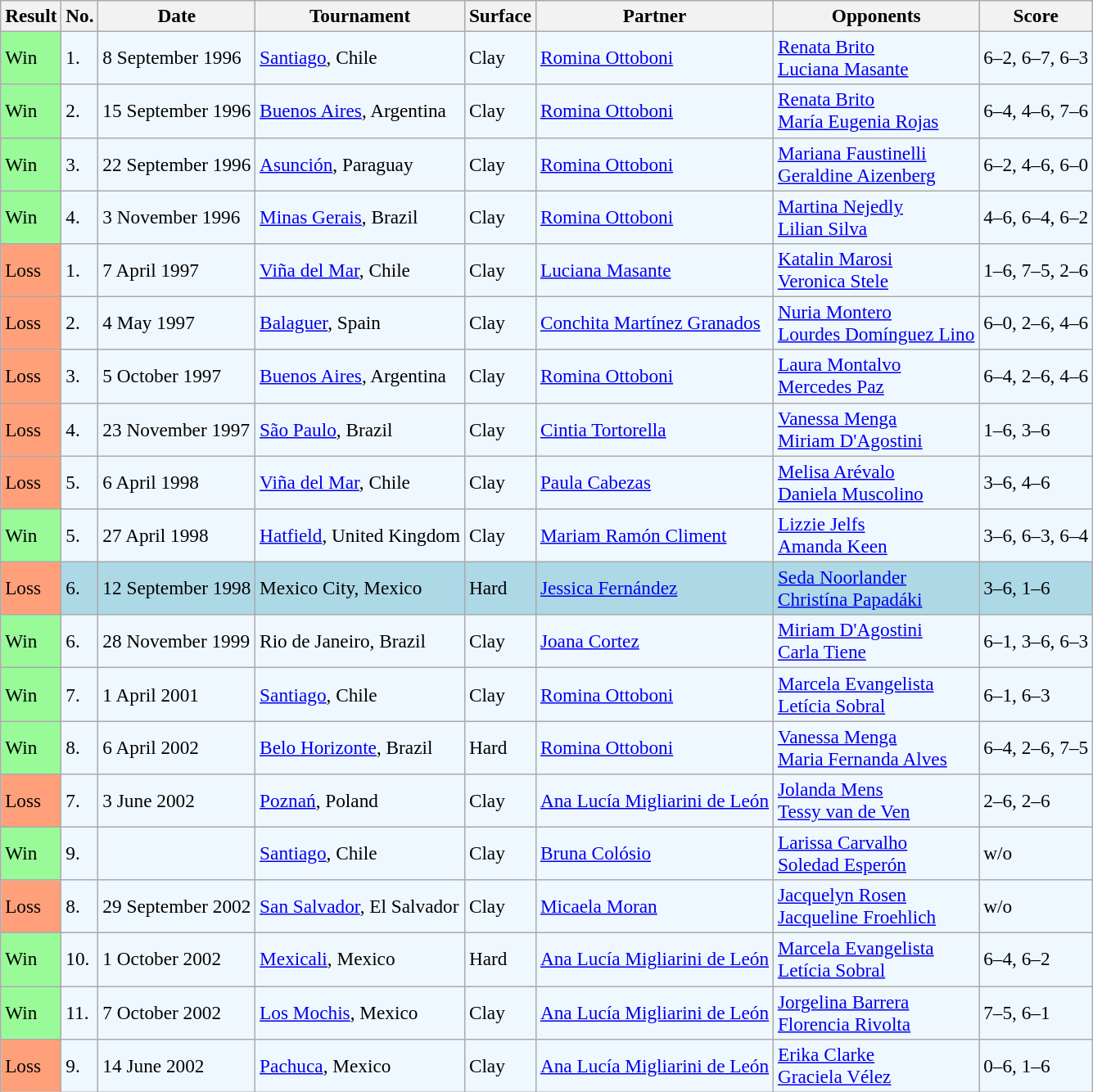<table class="sortable wikitable" style=font-size:97%>
<tr>
<th>Result</th>
<th>No.</th>
<th>Date</th>
<th>Tournament</th>
<th>Surface</th>
<th>Partner</th>
<th>Opponents</th>
<th>Score</th>
</tr>
<tr style="background:#f0f8ff;">
<td style="background:#98fb98;">Win</td>
<td>1.</td>
<td>8 September 1996</td>
<td><a href='#'>Santiago</a>, Chile</td>
<td>Clay</td>
<td> <a href='#'>Romina Ottoboni</a></td>
<td> <a href='#'>Renata Brito</a> <br>  <a href='#'>Luciana Masante</a></td>
<td>6–2, 6–7, 6–3</td>
</tr>
<tr style="background:#f0f8ff;">
<td style="background:#98fb98;">Win</td>
<td>2.</td>
<td>15 September 1996</td>
<td><a href='#'>Buenos Aires</a>, Argentina</td>
<td>Clay</td>
<td> <a href='#'>Romina Ottoboni</a></td>
<td> <a href='#'>Renata Brito</a> <br>  <a href='#'>María Eugenia Rojas</a></td>
<td>6–4, 4–6, 7–6</td>
</tr>
<tr style="background:#f0f8ff;">
<td style="background:#98fb98;">Win</td>
<td>3.</td>
<td>22 September 1996</td>
<td><a href='#'>Asunción</a>, Paraguay</td>
<td>Clay</td>
<td> <a href='#'>Romina Ottoboni</a></td>
<td> <a href='#'>Mariana Faustinelli</a> <br>  <a href='#'>Geraldine Aizenberg</a></td>
<td>6–2, 4–6, 6–0</td>
</tr>
<tr style="background:#f0f8ff;">
<td style="background:#98fb98;">Win</td>
<td>4.</td>
<td>3 November 1996</td>
<td><a href='#'>Minas Gerais</a>, Brazil</td>
<td>Clay</td>
<td> <a href='#'>Romina Ottoboni</a></td>
<td> <a href='#'>Martina Nejedly</a> <br>  <a href='#'>Lilian Silva</a></td>
<td>4–6, 6–4, 6–2</td>
</tr>
<tr style="background:#f0f8ff;">
<td style="background:#ffa07a;">Loss</td>
<td>1.</td>
<td>7 April 1997</td>
<td><a href='#'>Viña del Mar</a>, Chile</td>
<td>Clay</td>
<td> <a href='#'>Luciana Masante</a></td>
<td> <a href='#'>Katalin Marosi</a> <br> <a href='#'>Veronica Stele</a></td>
<td>1–6, 7–5, 2–6</td>
</tr>
<tr style="background:#f0f8ff;">
<td style="background:#ffa07a;">Loss</td>
<td>2.</td>
<td>4 May 1997</td>
<td><a href='#'>Balaguer</a>, Spain</td>
<td>Clay</td>
<td> <a href='#'>Conchita Martínez Granados</a></td>
<td> <a href='#'>Nuria Montero</a> <br>  <a href='#'>Lourdes Domínguez Lino</a></td>
<td>6–0, 2–6, 4–6</td>
</tr>
<tr style="background:#f0f8ff;">
<td style="background:#ffa07a;">Loss</td>
<td>3.</td>
<td>5 October 1997</td>
<td><a href='#'>Buenos Aires</a>, Argentina</td>
<td>Clay</td>
<td> <a href='#'>Romina Ottoboni</a></td>
<td> <a href='#'>Laura Montalvo</a><br> <a href='#'>Mercedes Paz</a></td>
<td>6–4, 2–6, 4–6</td>
</tr>
<tr style="background:#f0f8ff;">
<td style="background:#ffa07a;">Loss</td>
<td>4.</td>
<td>23 November 1997</td>
<td><a href='#'>São Paulo</a>, Brazil</td>
<td>Clay</td>
<td> <a href='#'>Cintia Tortorella</a></td>
<td> <a href='#'>Vanessa Menga</a> <br>  <a href='#'>Miriam D'Agostini</a></td>
<td>1–6, 3–6</td>
</tr>
<tr style="background:#f0f8ff;">
<td style="background:#ffa07a;">Loss</td>
<td>5.</td>
<td>6 April 1998</td>
<td><a href='#'>Viña del Mar</a>, Chile</td>
<td>Clay</td>
<td> <a href='#'>Paula Cabezas</a></td>
<td> <a href='#'>Melisa Arévalo</a> <br>  <a href='#'>Daniela Muscolino</a></td>
<td>3–6, 4–6</td>
</tr>
<tr style="background:#f0f8ff;">
<td style="background:#98fb98;">Win</td>
<td>5.</td>
<td>27 April 1998</td>
<td><a href='#'>Hatfield</a>, United Kingdom</td>
<td>Clay</td>
<td> <a href='#'>Mariam Ramón Climent</a></td>
<td> <a href='#'>Lizzie Jelfs</a> <br>  <a href='#'>Amanda Keen</a></td>
<td>3–6, 6–3, 6–4</td>
</tr>
<tr style="background:lightblue;">
<td style="background:#ffa07a;">Loss</td>
<td>6.</td>
<td>12 September 1998</td>
<td>Mexico City, Mexico</td>
<td>Hard</td>
<td> <a href='#'>Jessica Fernández</a></td>
<td> <a href='#'>Seda Noorlander</a> <br>  <a href='#'>Christína Papadáki</a></td>
<td>3–6, 1–6</td>
</tr>
<tr style="background:#f0f8ff;">
<td style="background:#98fb98;">Win</td>
<td>6.</td>
<td>28 November 1999</td>
<td>Rio de Janeiro, Brazil</td>
<td>Clay</td>
<td> <a href='#'>Joana Cortez</a></td>
<td> <a href='#'>Miriam D'Agostini</a> <br>  <a href='#'>Carla Tiene</a></td>
<td>6–1, 3–6, 6–3</td>
</tr>
<tr style="background:#f0f8ff;">
<td style="background:#98fb98;">Win</td>
<td>7.</td>
<td>1 April 2001</td>
<td><a href='#'>Santiago</a>, Chile</td>
<td>Clay</td>
<td> <a href='#'>Romina Ottoboni</a></td>
<td> <a href='#'>Marcela Evangelista</a> <br>  <a href='#'>Letícia Sobral</a></td>
<td>6–1, 6–3</td>
</tr>
<tr style="background:#f0f8ff;">
<td style="background:#98fb98;">Win</td>
<td>8.</td>
<td>6 April 2002</td>
<td><a href='#'>Belo Horizonte</a>, Brazil</td>
<td>Hard</td>
<td> <a href='#'>Romina Ottoboni</a></td>
<td> <a href='#'>Vanessa Menga</a> <br>  <a href='#'>Maria Fernanda Alves</a></td>
<td>6–4, 2–6, 7–5</td>
</tr>
<tr style="background:#f0f8ff;">
<td style="background:#ffa07a;">Loss</td>
<td>7.</td>
<td>3 June 2002</td>
<td><a href='#'>Poznań</a>, Poland</td>
<td>Clay</td>
<td> <a href='#'>Ana Lucía Migliarini de León</a></td>
<td> <a href='#'>Jolanda Mens</a> <br>  <a href='#'>Tessy van de Ven</a></td>
<td>2–6, 2–6</td>
</tr>
<tr bgcolor=#f0f8ff>
<td style="background:#98fb98;">Win</td>
<td>9.</td>
<td></td>
<td><a href='#'>Santiago</a>, Chile</td>
<td>Clay</td>
<td> <a href='#'>Bruna Colósio</a></td>
<td> <a href='#'>Larissa Carvalho</a> <br>  <a href='#'>Soledad Esperón</a></td>
<td>w/o</td>
</tr>
<tr style="background:#f0f8ff;">
<td style="background:#ffa07a;">Loss</td>
<td>8.</td>
<td>29 September 2002</td>
<td><a href='#'>San Salvador</a>, El Salvador</td>
<td>Clay</td>
<td> <a href='#'>Micaela Moran</a></td>
<td> <a href='#'>Jacquelyn Rosen</a> <br>  <a href='#'>Jacqueline Froehlich</a></td>
<td>w/o</td>
</tr>
<tr style="background:#f0f8ff;">
<td style="background:#98fb98;">Win</td>
<td>10.</td>
<td>1 October 2002</td>
<td><a href='#'>Mexicali</a>, Mexico</td>
<td>Hard</td>
<td> <a href='#'>Ana Lucía Migliarini de León</a></td>
<td> <a href='#'>Marcela Evangelista</a> <br>  <a href='#'>Letícia Sobral</a></td>
<td>6–4, 6–2</td>
</tr>
<tr style="background:#f0f8ff;">
<td style="background:#98fb98;">Win</td>
<td>11.</td>
<td>7 October 2002</td>
<td><a href='#'>Los Mochis</a>, Mexico</td>
<td>Clay</td>
<td> <a href='#'>Ana Lucía Migliarini de León</a></td>
<td> <a href='#'>Jorgelina Barrera</a> <br>  <a href='#'>Florencia Rivolta</a></td>
<td>7–5, 6–1</td>
</tr>
<tr style="background:#f0f8ff;">
<td style="background:#ffa07a;">Loss</td>
<td>9.</td>
<td>14 June 2002</td>
<td><a href='#'>Pachuca</a>, Mexico</td>
<td>Clay</td>
<td> <a href='#'>Ana Lucía Migliarini de León</a></td>
<td> <a href='#'>Erika Clarke</a> <br>  <a href='#'>Graciela Vélez</a></td>
<td>0–6, 1–6</td>
</tr>
</table>
